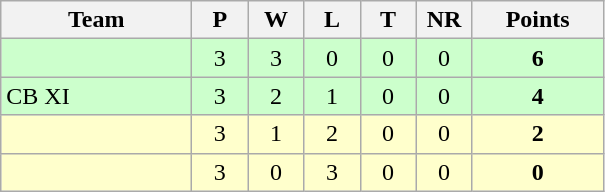<table class="wikitable" style="text-align:center;">
<tr>
<th width=120>Team</th>
<th width=30 abbr="Played">P</th>
<th width=30 abbr="Won">W</th>
<th width=30 abbr="Lost">L</th>
<th width=30 abbr="Tied">T</th>
<th width=30 abbr="No result">NR</th>
<th width=80 abbr="Points">Points</th>
</tr>
<tr bgcolor=ccffcc>
<td align="left"></td>
<td>3</td>
<td>3</td>
<td>0</td>
<td>0</td>
<td>0</td>
<td><strong>6</strong></td>
</tr>
<tr bgcolor=ccffcc>
<td align="left"> CB XI</td>
<td>3</td>
<td>2</td>
<td>1</td>
<td>0</td>
<td>0</td>
<td><strong>4</strong></td>
</tr>
<tr bgcolor=ffffcc>
<td align="left"></td>
<td>3</td>
<td>1</td>
<td>2</td>
<td>0</td>
<td>0</td>
<td><strong>2</strong></td>
</tr>
<tr bgcolor=ffffcc>
<td align="left"></td>
<td>3</td>
<td>0</td>
<td>3</td>
<td>0</td>
<td>0</td>
<td><strong>0</strong></td>
</tr>
</table>
